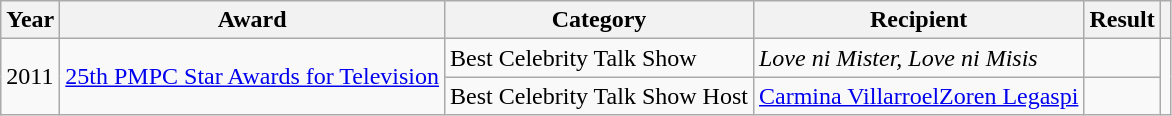<table class="wikitable">
<tr>
<th>Year</th>
<th>Award</th>
<th>Category</th>
<th>Recipient</th>
<th>Result</th>
<th></th>
</tr>
<tr>
<td rowspan=2>2011</td>
<td rowspan=2><a href='#'>25th PMPC Star Awards for Television</a></td>
<td>Best Celebrity Talk Show</td>
<td><em>Love ni Mister, Love ni Misis</em></td>
<td></td>
<td rowspan=2></td>
</tr>
<tr>
<td>Best Celebrity Talk Show Host</td>
<td><a href='#'>Carmina Villarroel</a><a href='#'>Zoren Legaspi</a></td>
<td></td>
</tr>
</table>
